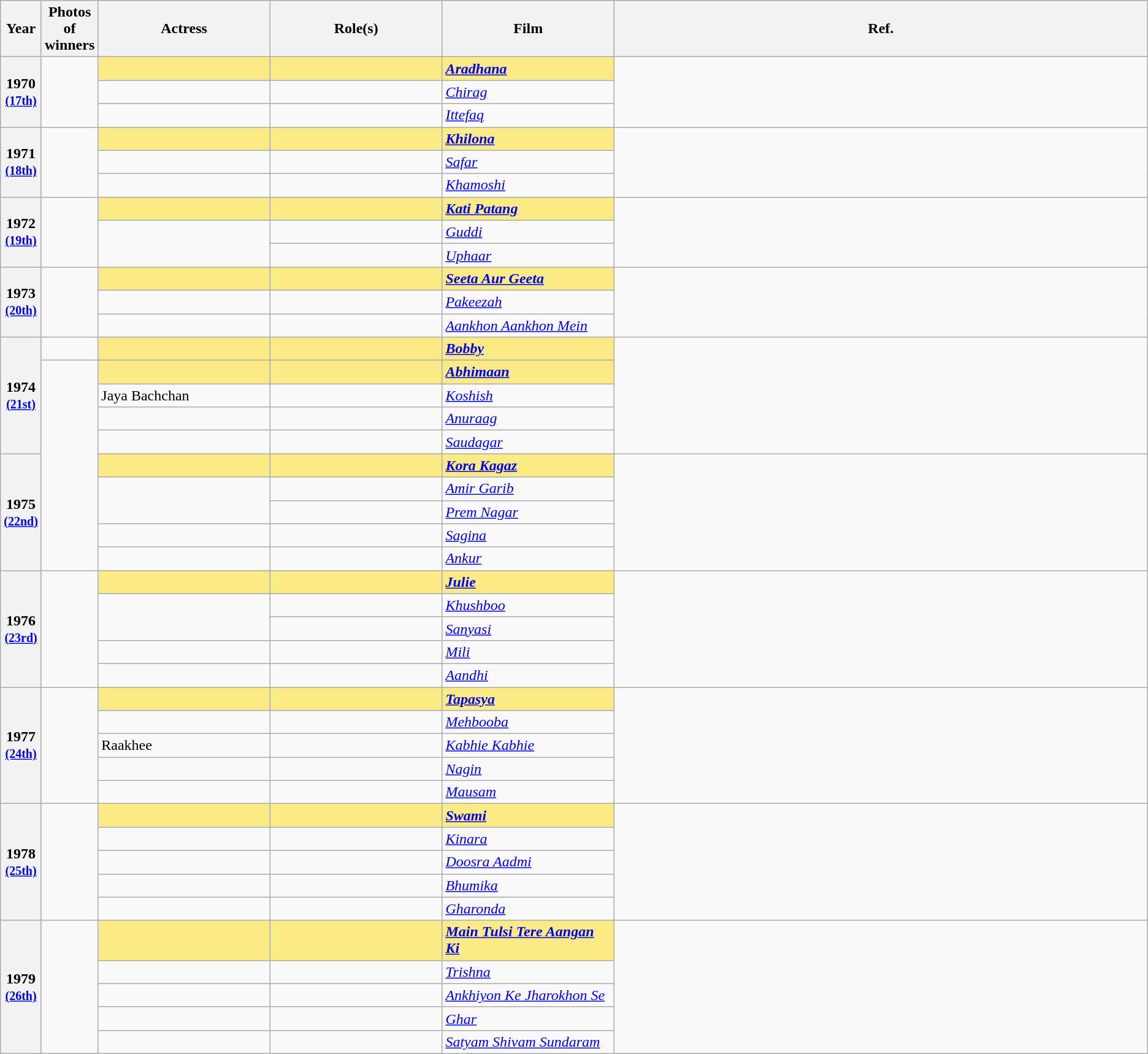<table class="wikitable sortable" style="text-align:left;">
<tr>
<th scope="col" style="width:3%; text-align:center;">Year</th>
<th scope="col" style="width:3%;text-align:center;">Photos of winners</th>
<th scope="col" style="width:15%;text-align:center;">Actress</th>
<th scope="col" style="width:15%;text-align:center;">Role(s)</th>
<th scope="col" style="width:15%;text-align:center;">Film</th>
<th>Ref.</th>
</tr>
<tr>
<th scope="row" rowspan=3 style="text-align:center">1970 <br><small><a href='#'>(17th)</a> </small></th>
<td rowspan=3 style="text-align:center"></td>
<td style="background:#FAEB86;"><strong></strong> </td>
<td style="background:#FAEB86;"><strong></strong></td>
<td style="background:#FAEB86;"><strong><em><a href='#'>Aradhana</a></em></strong></td>
<td rowspan="3"></td>
</tr>
<tr>
<td></td>
<td></td>
<td><em><a href='#'>Chirag</a></em></td>
</tr>
<tr>
<td></td>
<td></td>
<td><em><a href='#'>Ittefaq</a></em></td>
</tr>
<tr>
<th scope="row" rowspan=3 style="text-align:center">1971 <br><small><a href='#'>(18th)</a> </small></th>
<td rowspan=3 style="text-align:center"></td>
<td style="background:#FAEB86;"><strong></strong> </td>
<td style="background:#FAEB86;"><strong></strong></td>
<td style="background:#FAEB86;"><strong><em><a href='#'>Khilona</a></em></strong></td>
<td rowspan="3"></td>
</tr>
<tr>
<td></td>
<td></td>
<td><em><a href='#'>Safar</a></em></td>
</tr>
<tr>
<td></td>
<td></td>
<td><em><a href='#'>Khamoshi</a></em></td>
</tr>
<tr>
<th scope="row" rowspan=3 style="text-align:center">1972 <br><small><a href='#'>(19th)</a> </small></th>
<td rowspan=3 style="text-align:center"></td>
<td style="background:#FAEB86;"><strong></strong> </td>
<td style="background:#FAEB86;"><strong></strong></td>
<td style="background:#FAEB86;"><strong><em><a href='#'>Kati Patang</a></em></strong></td>
<td rowspan="3"></td>
</tr>
<tr>
<td rowspan=2></td>
<td></td>
<td><em><a href='#'>Guddi</a></em></td>
</tr>
<tr>
<td></td>
<td><em><a href='#'>Uphaar</a></em></td>
</tr>
<tr>
<th scope="row" rowspan=3 style="text-align:center">1973 <br><small><a href='#'>(20th)</a> </small></th>
<td rowspan=3 style="text-align:center"></td>
<td style="background:#FAEB86;"><strong></strong> </td>
<td style="background:#FAEB86;"><strong></strong></td>
<td style="background:#FAEB86;"><strong><em><a href='#'>Seeta Aur Geeta</a></em></strong></td>
<td rowspan="3"></td>
</tr>
<tr>
<td> </td>
<td></td>
<td><em><a href='#'>Pakeezah</a></em></td>
</tr>
<tr>
<td></td>
<td></td>
<td><em><a href='#'>Aankhon Aankhon Mein</a></em></td>
</tr>
<tr>
<th scope="row" rowspan=5 style="text-align:center">1974 <br><small><a href='#'>(21st)</a> </small></th>
<td style="text-align:center"></td>
<td style="background:#FAEB86;"><strong></strong> </td>
<td style="background:#FAEB86;"><strong></strong></td>
<td style="background:#FAEB86;"><strong><em><a href='#'>Bobby</a></em></strong></td>
<td rowspan="5"></td>
</tr>
<tr>
<td rowspan="9"></td>
<td style="background:#FAEB86;"><strong></strong> </td>
<td style="background:#FAEB86;"><strong></strong></td>
<td style="background:#FAEB86;"><strong><em><a href='#'>Abhimaan</a></em></strong></td>
</tr>
<tr>
<td>Jaya Bachchan</td>
<td></td>
<td><em><a href='#'>Koshish</a></em></td>
</tr>
<tr>
<td></td>
<td></td>
<td><em><a href='#'>Anuraag</a></em></td>
</tr>
<tr>
<td></td>
<td></td>
<td><a href='#'><em>Saudagar</em></a></td>
</tr>
<tr>
<th scope="row" rowspan=5 style="text-align:center">1975 <br><small><a href='#'>(22nd)</a> </small></th>
<td style="background:#FAEB86;"><strong></strong> </td>
<td style="background:#FAEB86;"><strong></strong></td>
<td style="background:#FAEB86;"><strong><em><a href='#'>Kora Kagaz</a></em></strong></td>
<td rowspan="5"></td>
</tr>
<tr>
<td rowspan=2></td>
<td></td>
<td><em><a href='#'>Amir Garib</a></em></td>
</tr>
<tr>
<td></td>
<td><em><a href='#'>Prem Nagar</a></em></td>
</tr>
<tr>
<td></td>
<td></td>
<td><em><a href='#'>Sagina</a></em></td>
</tr>
<tr>
<td></td>
<td></td>
<td><em><a href='#'>Ankur</a></em></td>
</tr>
<tr>
<th scope="row" rowspan=5 style="text-align:center">1976 <br><small><a href='#'>(23rd)</a> </small></th>
<td rowspan=5 style="text-align:center"></td>
<td style="background:#FAEB86;"><strong></strong> </td>
<td style="background:#FAEB86;"><strong></strong></td>
<td style="background:#FAEB86;"><strong><em><a href='#'>Julie</a></em></strong></td>
<td rowspan="5"></td>
</tr>
<tr>
<td rowspan=2></td>
<td></td>
<td><em><a href='#'>Khushboo</a></em></td>
</tr>
<tr>
<td></td>
<td><em><a href='#'>Sanyasi</a></em></td>
</tr>
<tr>
<td></td>
<td></td>
<td><em><a href='#'>Mili</a></em></td>
</tr>
<tr>
<td></td>
<td></td>
<td><em><a href='#'>Aandhi</a></em></td>
</tr>
<tr>
<th scope="row" rowspan=5 style="text-align:center">1977 <br><small><a href='#'>(24th)</a> </small></th>
<td rowspan=5 style="text-align:center"></td>
<td style="background:#FAEB86;"><strong></strong> </td>
<td style="background:#FAEB86;"><strong></strong></td>
<td style="background:#FAEB86;"><strong><em><a href='#'>Tapasya</a></em></strong></td>
<td rowspan="5"></td>
</tr>
<tr>
<td></td>
<td></td>
<td><em><a href='#'>Mehbooba</a></em></td>
</tr>
<tr>
<td>Raakhee</td>
<td></td>
<td><em><a href='#'>Kabhie Kabhie</a></em></td>
</tr>
<tr>
<td></td>
<td></td>
<td><em><a href='#'>Nagin</a></em></td>
</tr>
<tr>
<td></td>
<td></td>
<td><em><a href='#'>Mausam</a></em></td>
</tr>
<tr>
<th scope="row" rowspan=5 style="text-align:center">1978 <br><small><a href='#'>(25th)</a> </small></th>
<td rowspan=5 style="text-align:center"></td>
<td style="background:#FAEB86;"><strong></strong> </td>
<td style="background:#FAEB86;"><strong></strong></td>
<td style="background:#FAEB86;"><strong><em><a href='#'>Swami</a></em></strong></td>
<td rowspan="5"></td>
</tr>
<tr>
<td></td>
<td></td>
<td><em><a href='#'>Kinara</a></em></td>
</tr>
<tr>
<td></td>
<td></td>
<td><em><a href='#'>Doosra Aadmi</a></em></td>
</tr>
<tr>
<td></td>
<td></td>
<td><em><a href='#'>Bhumika</a></em></td>
</tr>
<tr>
<td></td>
<td></td>
<td><em><a href='#'>Gharonda</a></em></td>
</tr>
<tr>
<th scope="row" rowspan=5 style="text-align:center">1979 <br><small><a href='#'>(26th)</a> </small></th>
<td rowspan=5 style="text-align:center"></td>
<td style="background:#FAEB86;"><strong></strong> </td>
<td style="background:#FAEB86;"><strong></strong></td>
<td style="background:#FAEB86;"><strong><em><a href='#'>Main Tulsi Tere Aangan Ki</a></em></strong></td>
<td rowspan="5"></td>
</tr>
<tr>
<td></td>
<td></td>
<td><em><a href='#'>Trishna</a></em></td>
</tr>
<tr>
<td></td>
<td></td>
<td><em><a href='#'>Ankhiyon Ke Jharokhon Se</a></em></td>
</tr>
<tr>
<td></td>
<td></td>
<td><em><a href='#'>Ghar</a></em></td>
</tr>
<tr>
<td></td>
<td></td>
<td><em><a href='#'>Satyam Shivam Sundaram</a></em></td>
</tr>
</table>
